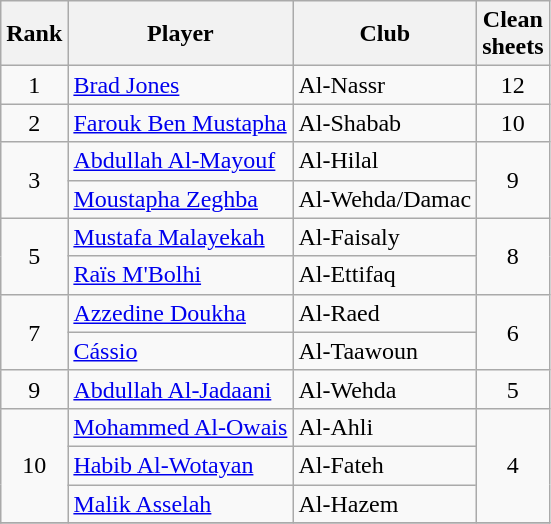<table class="wikitable" style="text-align:center">
<tr>
<th>Rank</th>
<th>Player</th>
<th>Club</th>
<th>Clean<br>sheets</th>
</tr>
<tr>
<td>1</td>
<td align="left"> <a href='#'>Brad Jones</a></td>
<td align="left">Al-Nassr</td>
<td>12</td>
</tr>
<tr>
<td>2</td>
<td align="left"> <a href='#'>Farouk Ben Mustapha</a></td>
<td align="left">Al-Shabab</td>
<td>10</td>
</tr>
<tr>
<td rowspan=2>3</td>
<td align="left"> <a href='#'>Abdullah Al-Mayouf</a></td>
<td align="left">Al-Hilal</td>
<td rowspan=2>9</td>
</tr>
<tr>
<td align="left"> <a href='#'>Moustapha Zeghba</a></td>
<td align="left">Al-Wehda/Damac</td>
</tr>
<tr>
<td rowspan=2>5</td>
<td align="left"> <a href='#'>Mustafa Malayekah</a></td>
<td align="left">Al-Faisaly</td>
<td rowspan=2>8</td>
</tr>
<tr>
<td align="left"> <a href='#'>Raïs M'Bolhi</a></td>
<td align="left">Al-Ettifaq</td>
</tr>
<tr>
<td rowspan=2>7</td>
<td align="left"> <a href='#'>Azzedine Doukha</a></td>
<td align="left">Al-Raed</td>
<td rowspan=2>6</td>
</tr>
<tr>
<td align="left"> <a href='#'>Cássio</a></td>
<td align="left">Al-Taawoun</td>
</tr>
<tr>
<td>9</td>
<td align="left"> <a href='#'>Abdullah Al-Jadaani</a></td>
<td align="left">Al-Wehda</td>
<td>5</td>
</tr>
<tr>
<td rowspan=3>10</td>
<td align="left"> <a href='#'>Mohammed Al-Owais</a></td>
<td align="left">Al-Ahli</td>
<td rowspan=3>4</td>
</tr>
<tr>
<td align="left"> <a href='#'>Habib Al-Wotayan</a></td>
<td align="left">Al-Fateh</td>
</tr>
<tr>
<td align="left"> <a href='#'>Malik Asselah</a></td>
<td align="left">Al-Hazem</td>
</tr>
<tr>
</tr>
</table>
